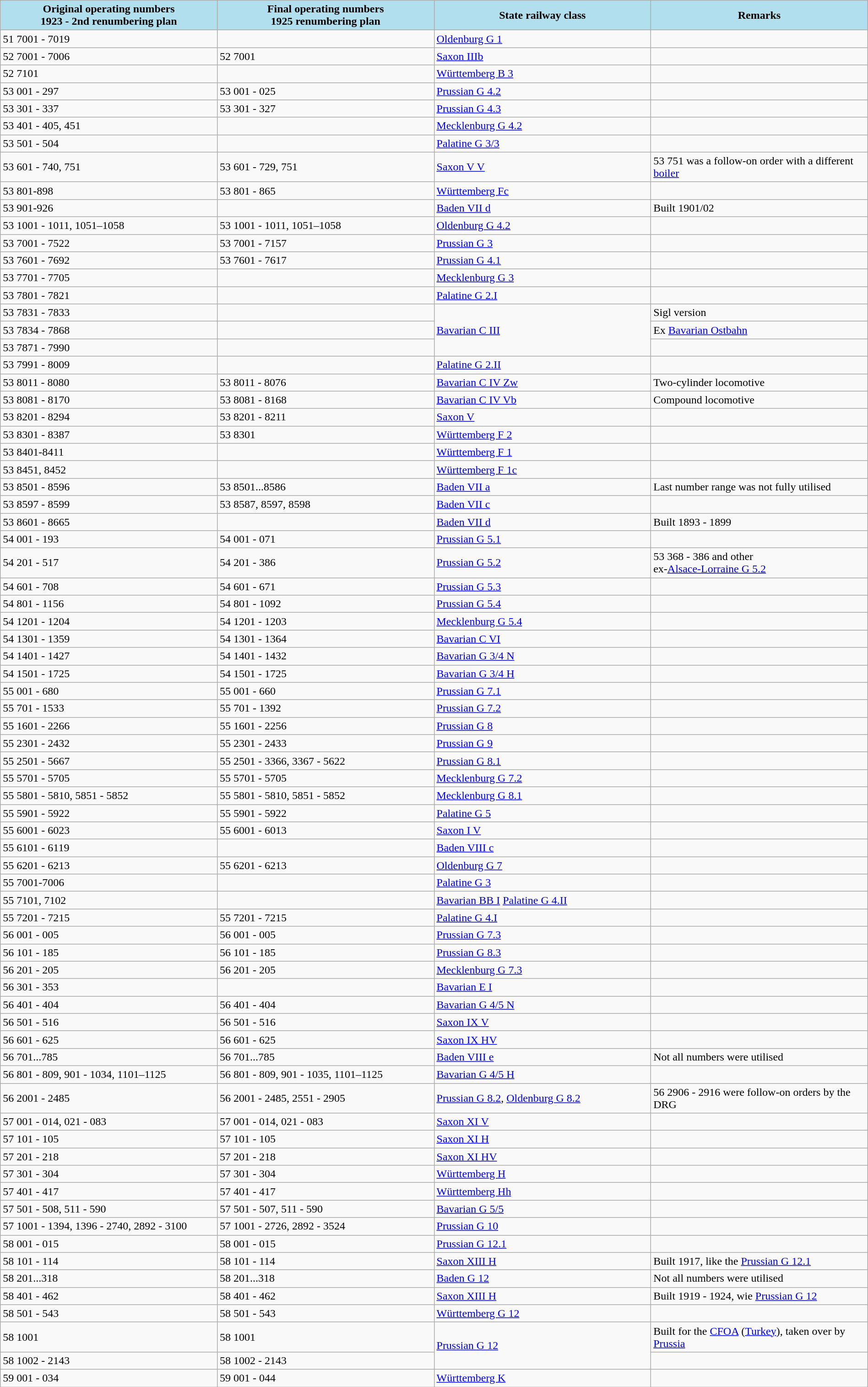<table class="wikitable" width="100%">
<tr>
<th style="background-color:#B2DFEE;" width="25%">Original operating numbers <br>1923 - 2nd renumbering plan</th>
<th style="background-color:#B2DFEE;" width="25%">Final operating numbers <br>1925 renumbering plan</th>
<th style="background-color:#B2DFEE;" width="25%">State railway class</th>
<th style="background-color:#B2DFEE;"  width="25%">Remarks</th>
</tr>
<tr>
<td>51 7001 - 7019</td>
<td></td>
<td><a href='#'>Oldenburg G 1</a></td>
<td></td>
</tr>
<tr>
<td>52 7001 - 7006</td>
<td>52 7001</td>
<td><a href='#'>Saxon IIIb</a></td>
<td></td>
</tr>
<tr>
<td>52 7101</td>
<td></td>
<td><a href='#'>Württemberg B 3</a></td>
<td></td>
</tr>
<tr>
<td>53 001 - 297</td>
<td>53 001 - 025</td>
<td><a href='#'>Prussian G 4.2</a></td>
<td></td>
</tr>
<tr>
<td>53 301 - 337</td>
<td>53 301 - 327</td>
<td><a href='#'>Prussian G 4.3</a></td>
<td></td>
</tr>
<tr>
<td>53 401 - 405, 451</td>
<td></td>
<td><a href='#'>Mecklenburg G 4.2</a></td>
<td></td>
</tr>
<tr>
<td>53 501 - 504</td>
<td></td>
<td><a href='#'>Palatine G 3/3</a></td>
<td></td>
</tr>
<tr>
<td>53 601 - 740, 751</td>
<td>53 601 - 729, 751</td>
<td><a href='#'>Saxon V V</a></td>
<td>53 751 was a follow-on order with a different <a href='#'>boiler</a></td>
</tr>
<tr>
<td>53 801-898</td>
<td>53 801 - 865</td>
<td><a href='#'>Württemberg Fc</a></td>
<td></td>
</tr>
<tr>
<td>53 901-926</td>
<td></td>
<td><a href='#'>Baden VII d</a></td>
<td>Built 1901/02</td>
</tr>
<tr>
<td>53 1001 - 1011, 1051–1058</td>
<td>53 1001 - 1011, 1051–1058</td>
<td><a href='#'>Oldenburg G 4.2</a></td>
<td></td>
</tr>
<tr>
<td>53 7001 - 7522</td>
<td>53 7001 - 7157</td>
<td><a href='#'>Prussian G 3</a></td>
<td></td>
</tr>
<tr>
<td>53 7601 - 7692</td>
<td>53 7601 - 7617</td>
<td><a href='#'>Prussian G 4.1</a></td>
<td></td>
</tr>
<tr>
<td>53 7701 - 7705</td>
<td></td>
<td><a href='#'>Mecklenburg G 3</a></td>
<td></td>
</tr>
<tr>
<td>53 7801 - 7821</td>
<td></td>
<td><a href='#'>Palatine G 2.I</a></td>
<td></td>
</tr>
<tr>
<td>53 7831 - 7833</td>
<td></td>
<td rowspan="3"><a href='#'>Bavarian C III</a></td>
<td>Sigl version</td>
</tr>
<tr>
<td>53 7834 - 7868</td>
<td></td>
<td>Ex <a href='#'>Bavarian Ostbahn</a></td>
</tr>
<tr>
<td>53 7871 - 7990</td>
<td></td>
<td></td>
</tr>
<tr>
<td>53 7991 - 8009</td>
<td></td>
<td><a href='#'>Palatine G 2.II</a></td>
<td></td>
</tr>
<tr>
<td>53 8011 - 8080</td>
<td>53 8011 - 8076</td>
<td><a href='#'>Bavarian C IV Zw</a></td>
<td>Two-cylinder locomotive</td>
</tr>
<tr>
<td>53 8081 - 8170</td>
<td>53 8081 - 8168</td>
<td><a href='#'>Bavarian C IV Vb</a></td>
<td>Compound locomotive</td>
</tr>
<tr>
<td>53 8201 - 8294</td>
<td>53 8201 - 8211</td>
<td><a href='#'>Saxon V</a></td>
<td></td>
</tr>
<tr>
<td>53 8301 - 8387</td>
<td>53 8301</td>
<td><a href='#'>Württemberg F 2</a></td>
<td></td>
</tr>
<tr>
<td>53 8401-8411</td>
<td></td>
<td><a href='#'>Württemberg F 1</a></td>
<td></td>
</tr>
<tr>
<td>53 8451, 8452</td>
<td></td>
<td><a href='#'>Württemberg F 1c</a></td>
<td></td>
</tr>
<tr>
<td>53 8501 - 8596</td>
<td>53 8501...8586</td>
<td><a href='#'>Baden VII a</a></td>
<td>Last number range was not fully utilised</td>
</tr>
<tr>
<td>53 8597 - 8599</td>
<td>53 8587, 8597, 8598</td>
<td><a href='#'>Baden VII c</a></td>
<td></td>
</tr>
<tr>
<td>53 8601 - 8665</td>
<td></td>
<td><a href='#'>Baden VII d</a></td>
<td>Built 1893 - 1899</td>
</tr>
<tr>
<td>54 001 - 193</td>
<td>54 001 - 071</td>
<td><a href='#'>Prussian G 5.1</a></td>
<td></td>
</tr>
<tr>
<td>54 201 - 517</td>
<td>54 201 - 386</td>
<td><a href='#'>Prussian G 5.2</a></td>
<td>53 368 - 386 and other <br>ex-<a href='#'>Alsace-Lorraine G 5.2</a></td>
</tr>
<tr>
<td>54 601 - 708</td>
<td>54 601 - 671</td>
<td><a href='#'>Prussian G 5.3</a></td>
<td></td>
</tr>
<tr>
<td>54 801 - 1156</td>
<td>54 801 - 1092</td>
<td><a href='#'>Prussian G 5.4</a></td>
<td></td>
</tr>
<tr>
<td>54 1201 - 1204</td>
<td>54 1201 - 1203</td>
<td><a href='#'>Mecklenburg G 5.4</a></td>
<td></td>
</tr>
<tr>
<td>54 1301 - 1359</td>
<td>54 1301 - 1364</td>
<td><a href='#'>Bavarian C VI</a></td>
<td></td>
</tr>
<tr>
<td>54 1401 - 1427</td>
<td>54 1401 - 1432</td>
<td><a href='#'>Bavarian G 3/4 N</a></td>
<td></td>
</tr>
<tr>
<td>54 1501 - 1725</td>
<td>54 1501 - 1725</td>
<td><a href='#'>Bavarian G 3/4 H</a></td>
<td></td>
</tr>
<tr>
<td>55 001 - 680</td>
<td>55 001 - 660</td>
<td><a href='#'>Prussian G 7.1</a></td>
<td></td>
</tr>
<tr>
<td>55 701 - 1533</td>
<td>55 701 - 1392</td>
<td><a href='#'>Prussian G 7.2</a></td>
<td></td>
</tr>
<tr>
<td>55 1601 - 2266</td>
<td>55 1601 - 2256</td>
<td><a href='#'>Prussian G 8</a></td>
<td></td>
</tr>
<tr>
<td>55 2301 - 2432</td>
<td>55 2301 - 2433</td>
<td><a href='#'>Prussian G 9</a></td>
<td></td>
</tr>
<tr>
<td>55 2501 - 5667</td>
<td>55 2501 - 3366, 3367 - 5622</td>
<td><a href='#'>Prussian G 8.1</a></td>
<td></td>
</tr>
<tr>
<td>55 5701 - 5705</td>
<td>55 5701 - 5705</td>
<td><a href='#'>Mecklenburg G 7.2</a></td>
<td></td>
</tr>
<tr>
<td>55 5801 - 5810, 5851 - 5852</td>
<td>55 5801 - 5810, 5851 - 5852</td>
<td><a href='#'>Mecklenburg G 8.1</a></td>
<td></td>
</tr>
<tr>
<td>55 5901 - 5922</td>
<td>55 5901 - 5922</td>
<td><a href='#'>Palatine G 5</a></td>
<td></td>
</tr>
<tr>
<td>55 6001 - 6023</td>
<td>55 6001 - 6013</td>
<td><a href='#'>Saxon I V</a></td>
<td></td>
</tr>
<tr>
<td>55 6101 - 6119</td>
<td></td>
<td><a href='#'>Baden VIII c</a></td>
<td></td>
</tr>
<tr>
<td>55 6201 - 6213</td>
<td>55 6201 - 6213</td>
<td><a href='#'>Oldenburg G 7</a></td>
<td></td>
</tr>
<tr>
<td>55 7001-7006</td>
<td></td>
<td><a href='#'>Palatine G 3</a></td>
<td></td>
</tr>
<tr>
<td>55 7101, 7102</td>
<td></td>
<td><a href='#'>Bavarian BB I</a> <a href='#'>Palatine G 4.II</a></td>
<td></td>
</tr>
<tr>
<td>55 7201 - 7215</td>
<td>55 7201 - 7215</td>
<td><a href='#'>Palatine G 4.I</a></td>
<td></td>
</tr>
<tr>
<td>56 001 - 005</td>
<td>56 001 - 005</td>
<td><a href='#'>Prussian G 7.3</a></td>
<td></td>
</tr>
<tr>
<td>56 101 - 185</td>
<td>56 101 - 185</td>
<td><a href='#'>Prussian G 8.3</a></td>
<td></td>
</tr>
<tr>
<td>56 201 - 205</td>
<td>56 201 - 205</td>
<td><a href='#'>Mecklenburg G 7.3</a></td>
<td></td>
</tr>
<tr>
<td>56 301 - 353</td>
<td></td>
<td><a href='#'>Bavarian E I</a></td>
<td></td>
</tr>
<tr>
<td>56 401 - 404</td>
<td>56 401 - 404</td>
<td><a href='#'>Bavarian G 4/5 N</a></td>
<td></td>
</tr>
<tr>
<td>56 501 - 516</td>
<td>56 501 - 516</td>
<td><a href='#'>Saxon IX V</a></td>
<td></td>
</tr>
<tr>
<td>56 601 - 625</td>
<td>56 601 - 625</td>
<td><a href='#'>Saxon IX HV</a></td>
<td></td>
</tr>
<tr>
<td>56 701...785</td>
<td>56 701...785</td>
<td><a href='#'>Baden VIII e</a></td>
<td>Not all numbers were utilised</td>
</tr>
<tr>
<td>56 801 - 809, 901 - 1034, 1101–1125</td>
<td>56 801 - 809, 901 - 1035, 1101–1125</td>
<td><a href='#'>Bavarian G 4/5 H</a></td>
<td></td>
</tr>
<tr>
<td>56 2001 - 2485</td>
<td>56 2001 - 2485, 2551 - 2905</td>
<td><a href='#'>Prussian G 8.2</a>, <a href='#'>Oldenburg G 8.2</a></td>
<td>56 2906 - 2916 were follow-on orders by the DRG</td>
</tr>
<tr>
<td>57 001 - 014, 021 - 083</td>
<td>57 001 - 014, 021 - 083</td>
<td><a href='#'>Saxon XI V</a></td>
<td></td>
</tr>
<tr>
<td>57 101 - 105</td>
<td>57 101 - 105</td>
<td><a href='#'>Saxon XI H</a></td>
<td></td>
</tr>
<tr>
<td>57 201 - 218</td>
<td>57 201 - 218</td>
<td><a href='#'>Saxon XI HV</a></td>
<td></td>
</tr>
<tr>
<td>57 301 - 304</td>
<td>57 301 - 304</td>
<td><a href='#'>Württemberg H</a></td>
<td></td>
</tr>
<tr>
<td>57 401 - 417</td>
<td>57 401 - 417</td>
<td><a href='#'>Württemberg Hh</a></td>
<td></td>
</tr>
<tr>
<td>57 501 - 508, 511 - 590</td>
<td>57 501 - 507, 511 - 590</td>
<td><a href='#'>Bavarian G 5/5</a></td>
<td></td>
</tr>
<tr>
<td>57 1001 - 1394, 1396 - 2740, 2892 - 3100</td>
<td>57 1001 - 2726, 2892 - 3524</td>
<td><a href='#'>Prussian G 10</a></td>
<td></td>
</tr>
<tr>
<td>58 001 - 015</td>
<td>58 001 - 015</td>
<td><a href='#'>Prussian G 12.1</a></td>
<td></td>
</tr>
<tr>
<td>58 101 - 114</td>
<td>58 101 - 114</td>
<td><a href='#'>Saxon XIII H</a></td>
<td>Built 1917, like the <a href='#'>Prussian G 12.1</a></td>
</tr>
<tr>
<td>58 201...318</td>
<td>58 201...318</td>
<td><a href='#'>Baden G 12</a></td>
<td>Not all numbers were utilised</td>
</tr>
<tr>
<td>58 401 - 462</td>
<td>58 401 - 462</td>
<td><a href='#'>Saxon XIII H</a></td>
<td>Built 1919 - 1924, wie <a href='#'>Prussian G 12</a></td>
</tr>
<tr>
<td>58 501 - 543</td>
<td>58 501 - 543</td>
<td><a href='#'>Württemberg G 12</a></td>
<td></td>
</tr>
<tr>
<td>58 1001</td>
<td>58 1001</td>
<td rowspan="2"><a href='#'>Prussian G 12</a></td>
<td>Built for the <a href='#'>CFOA</a> (<a href='#'>Turkey</a>), taken over by <a href='#'>Prussia</a></td>
</tr>
<tr>
<td>58 1002 - 2143</td>
<td>58 1002 - 2143</td>
<td></td>
</tr>
<tr>
<td>59 001 - 034</td>
<td>59 001 - 044</td>
<td><a href='#'>Württemberg K</a></td>
<td></td>
</tr>
</table>
